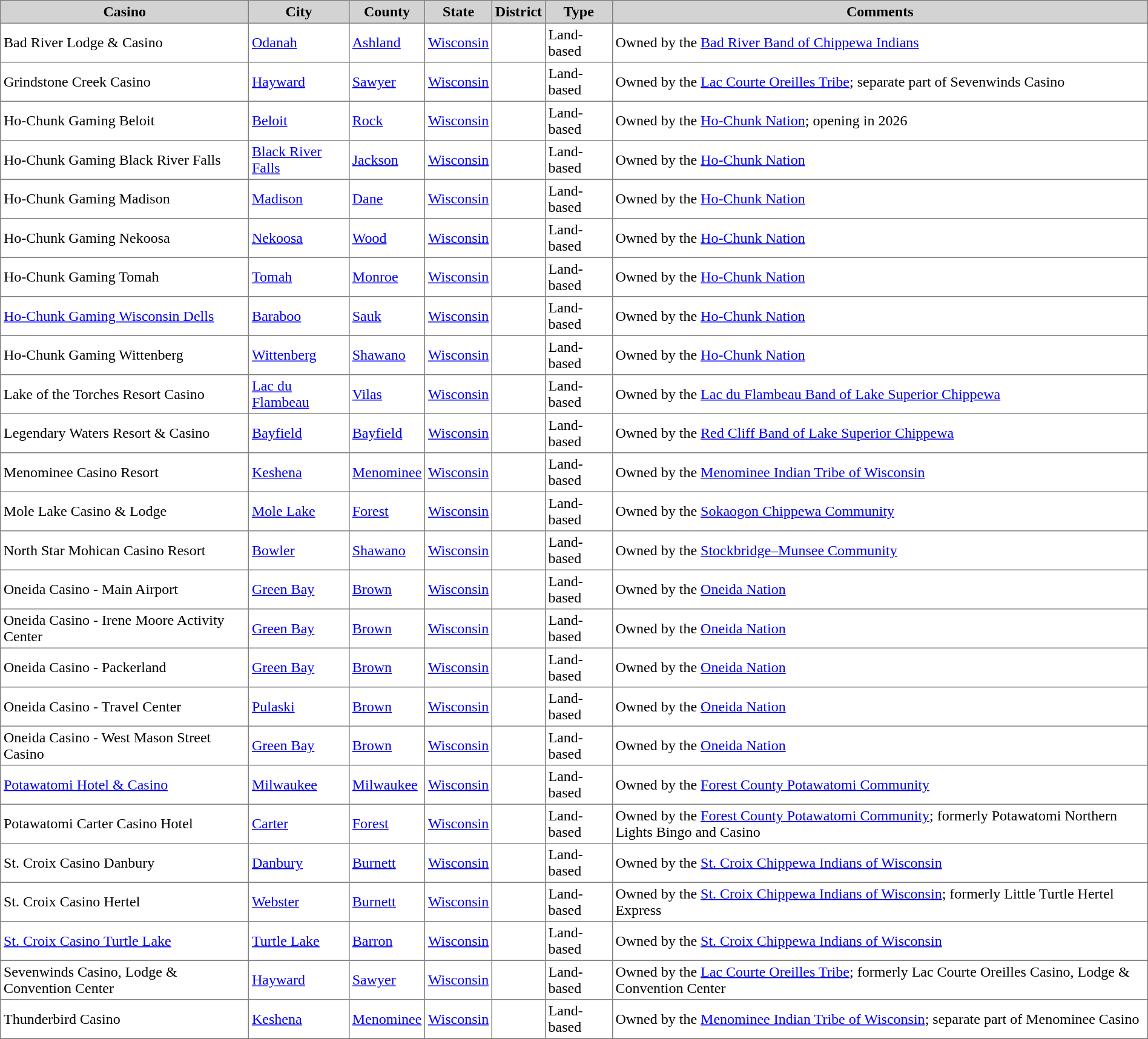<table class="toccolours sortable" border="1" cellpadding="3" style="border-collapse:collapse">
<tr bgcolor=lightgrey>
<th>Casino</th>
<th>City</th>
<th>County</th>
<th>State</th>
<th>District</th>
<th>Type</th>
<th>Comments<br><onlyinclude></th>
</tr>
<tr>
<td>Bad River Lodge & Casino</td>
<td><a href='#'>Odanah</a></td>
<td><a href='#'>Ashland</a></td>
<td><a href='#'>Wisconsin</a></td>
<td></td>
<td>Land-based</td>
<td>Owned by the <a href='#'>Bad River Band of Chippewa Indians</a></td>
</tr>
<tr>
<td>Grindstone Creek Casino</td>
<td><a href='#'>Hayward</a></td>
<td><a href='#'>Sawyer</a></td>
<td><a href='#'>Wisconsin</a></td>
<td></td>
<td>Land-based</td>
<td>Owned by the <a href='#'>Lac Courte Oreilles Tribe</a>; separate part of Sevenwinds Casino</td>
</tr>
<tr>
<td>Ho-Chunk Gaming Beloit</td>
<td><a href='#'>Beloit</a></td>
<td><a href='#'>Rock</a></td>
<td><a href='#'>Wisconsin</a></td>
<td></td>
<td>Land-based</td>
<td>Owned by the <a href='#'>Ho-Chunk Nation</a>; opening in 2026</td>
</tr>
<tr>
<td>Ho-Chunk Gaming Black River Falls</td>
<td><a href='#'>Black River Falls</a></td>
<td><a href='#'>Jackson</a></td>
<td><a href='#'>Wisconsin</a></td>
<td></td>
<td>Land-based</td>
<td>Owned by the <a href='#'>Ho-Chunk Nation</a></td>
</tr>
<tr>
<td>Ho-Chunk Gaming Madison</td>
<td><a href='#'>Madison</a></td>
<td><a href='#'>Dane</a></td>
<td><a href='#'>Wisconsin</a></td>
<td></td>
<td>Land-based</td>
<td>Owned by the <a href='#'>Ho-Chunk Nation</a></td>
</tr>
<tr>
<td>Ho-Chunk Gaming Nekoosa</td>
<td><a href='#'>Nekoosa</a></td>
<td><a href='#'>Wood</a></td>
<td><a href='#'>Wisconsin</a></td>
<td></td>
<td>Land-based</td>
<td>Owned by the <a href='#'>Ho-Chunk Nation</a></td>
</tr>
<tr>
<td>Ho-Chunk Gaming Tomah</td>
<td><a href='#'>Tomah</a></td>
<td><a href='#'>Monroe</a></td>
<td><a href='#'>Wisconsin</a></td>
<td></td>
<td>Land-based</td>
<td>Owned by the <a href='#'>Ho-Chunk Nation</a></td>
</tr>
<tr>
<td><a href='#'>Ho-Chunk Gaming Wisconsin Dells</a></td>
<td><a href='#'>Baraboo</a></td>
<td><a href='#'>Sauk</a></td>
<td><a href='#'>Wisconsin</a></td>
<td></td>
<td>Land-based</td>
<td>Owned by the <a href='#'>Ho-Chunk Nation</a></td>
</tr>
<tr>
<td>Ho-Chunk Gaming Wittenberg</td>
<td><a href='#'>Wittenberg</a></td>
<td><a href='#'>Shawano</a></td>
<td><a href='#'>Wisconsin</a></td>
<td></td>
<td>Land-based</td>
<td>Owned by the <a href='#'>Ho-Chunk Nation</a></td>
</tr>
<tr>
<td>Lake of the Torches Resort Casino</td>
<td><a href='#'>Lac du Flambeau</a></td>
<td><a href='#'>Vilas</a></td>
<td><a href='#'>Wisconsin</a></td>
<td></td>
<td>Land-based</td>
<td>Owned by the <a href='#'>Lac du Flambeau Band of Lake Superior Chippewa</a></td>
</tr>
<tr>
<td>Legendary Waters Resort & Casino</td>
<td><a href='#'>Bayfield</a></td>
<td><a href='#'>Bayfield</a></td>
<td><a href='#'>Wisconsin</a></td>
<td></td>
<td>Land-based</td>
<td>Owned by the <a href='#'>Red Cliff Band of Lake Superior Chippewa</a></td>
</tr>
<tr>
<td>Menominee Casino Resort</td>
<td><a href='#'>Keshena</a></td>
<td><a href='#'>Menominee</a></td>
<td><a href='#'>Wisconsin</a></td>
<td></td>
<td>Land-based</td>
<td>Owned by the <a href='#'>Menominee Indian Tribe of Wisconsin</a></td>
</tr>
<tr>
<td>Mole Lake Casino & Lodge</td>
<td><a href='#'>Mole Lake</a></td>
<td><a href='#'>Forest</a></td>
<td><a href='#'>Wisconsin</a></td>
<td></td>
<td>Land-based</td>
<td>Owned by the <a href='#'>Sokaogon Chippewa Community</a></td>
</tr>
<tr>
<td>North Star Mohican Casino Resort</td>
<td><a href='#'>Bowler</a></td>
<td><a href='#'>Shawano</a></td>
<td><a href='#'>Wisconsin</a></td>
<td></td>
<td>Land-based</td>
<td>Owned by the <a href='#'>Stockbridge–Munsee Community</a></td>
</tr>
<tr>
<td>Oneida Casino - Main Airport</td>
<td><a href='#'>Green Bay</a></td>
<td><a href='#'>Brown</a></td>
<td><a href='#'>Wisconsin</a></td>
<td></td>
<td>Land-based</td>
<td>Owned by the <a href='#'>Oneida Nation</a></td>
</tr>
<tr>
<td>Oneida Casino - Irene Moore Activity Center</td>
<td><a href='#'>Green Bay</a></td>
<td><a href='#'>Brown</a></td>
<td><a href='#'>Wisconsin</a></td>
<td></td>
<td>Land-based</td>
<td>Owned by the <a href='#'>Oneida Nation</a></td>
</tr>
<tr>
<td>Oneida Casino - Packerland</td>
<td><a href='#'>Green Bay</a></td>
<td><a href='#'>Brown</a></td>
<td><a href='#'>Wisconsin</a></td>
<td></td>
<td>Land-based</td>
<td>Owned by the <a href='#'>Oneida Nation</a></td>
</tr>
<tr>
<td>Oneida Casino - Travel Center</td>
<td><a href='#'>Pulaski</a></td>
<td><a href='#'>Brown</a></td>
<td><a href='#'>Wisconsin</a></td>
<td></td>
<td>Land-based</td>
<td>Owned by the <a href='#'>Oneida Nation</a></td>
</tr>
<tr>
<td>Oneida Casino - West Mason Street Casino</td>
<td><a href='#'>Green Bay</a></td>
<td><a href='#'>Brown</a></td>
<td><a href='#'>Wisconsin</a></td>
<td></td>
<td>Land-based</td>
<td>Owned by the <a href='#'>Oneida Nation</a></td>
</tr>
<tr>
<td><a href='#'>Potawatomi Hotel & Casino</a></td>
<td><a href='#'>Milwaukee</a></td>
<td><a href='#'>Milwaukee</a></td>
<td><a href='#'>Wisconsin</a></td>
<td></td>
<td>Land-based</td>
<td>Owned by the <a href='#'>Forest County Potawatomi Community</a></td>
</tr>
<tr>
<td>Potawatomi Carter Casino Hotel</td>
<td><a href='#'>Carter</a></td>
<td><a href='#'>Forest</a></td>
<td><a href='#'>Wisconsin</a></td>
<td></td>
<td>Land-based</td>
<td>Owned by the <a href='#'>Forest County Potawatomi Community</a>; formerly Potawatomi Northern Lights Bingo and Casino</td>
</tr>
<tr>
<td>St. Croix Casino Danbury</td>
<td><a href='#'>Danbury</a></td>
<td><a href='#'>Burnett</a></td>
<td><a href='#'>Wisconsin</a></td>
<td></td>
<td>Land-based</td>
<td>Owned by the <a href='#'>St. Croix Chippewa Indians of Wisconsin</a></td>
</tr>
<tr>
<td>St. Croix Casino Hertel</td>
<td><a href='#'>Webster</a></td>
<td><a href='#'>Burnett</a></td>
<td><a href='#'>Wisconsin</a></td>
<td></td>
<td>Land-based</td>
<td>Owned by the <a href='#'>St. Croix Chippewa Indians of Wisconsin</a>; formerly Little Turtle Hertel Express</td>
</tr>
<tr>
<td><a href='#'>St. Croix Casino Turtle Lake</a></td>
<td><a href='#'>Turtle Lake</a></td>
<td><a href='#'>Barron</a></td>
<td><a href='#'>Wisconsin</a></td>
<td></td>
<td>Land-based</td>
<td>Owned by the <a href='#'>St. Croix Chippewa Indians of Wisconsin</a></td>
</tr>
<tr>
<td>Sevenwinds Casino, Lodge & Convention Center</td>
<td><a href='#'>Hayward</a></td>
<td><a href='#'>Sawyer</a></td>
<td><a href='#'>Wisconsin</a></td>
<td></td>
<td>Land-based</td>
<td>Owned by the <a href='#'>Lac Courte Oreilles Tribe</a>; formerly Lac Courte Oreilles Casino, Lodge & Convention Center</td>
</tr>
<tr>
<td>Thunderbird Casino</td>
<td><a href='#'>Keshena</a></td>
<td><a href='#'>Menominee</a></td>
<td><a href='#'>Wisconsin</a></td>
<td></td>
<td>Land-based</td>
<td>Owned by the <a href='#'>Menominee Indian Tribe of Wisconsin</a>; separate part of Menominee Casino</td>
</tr>
<tr>
</tr>
</table>
